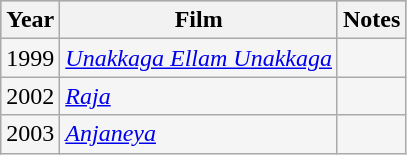<table class="wikitable sortable" style="background:#f5f5f5;">
<tr style="background:#B0C4DE;">
<th>Year</th>
<th>Film</th>
<th class=unsortable>Notes</th>
</tr>
<tr>
<td rowspan="1">1999</td>
<td><em><a href='#'>Unakkaga Ellam Unakkaga</a></em></td>
<td></td>
</tr>
<tr>
<td rowspan="1">2002</td>
<td><em><a href='#'>Raja</a></em></td>
<td></td>
</tr>
<tr>
<td rowspan="1">2003</td>
<td><em><a href='#'>Anjaneya</a></em></td>
<td></td>
</tr>
</table>
